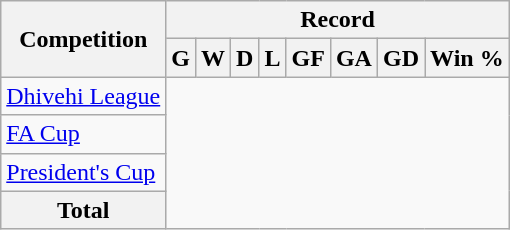<table class="wikitable" style="text-align: center">
<tr>
<th rowspan="2">Competition</th>
<th colspan="9">Record</th>
</tr>
<tr>
<th>G</th>
<th>W</th>
<th>D</th>
<th>L</th>
<th>GF</th>
<th>GA</th>
<th>GD</th>
<th>Win %</th>
</tr>
<tr>
<td style="text-align: left"><a href='#'>Dhivehi League</a><br></td>
</tr>
<tr>
<td style="text-align: left"><a href='#'>FA Cup</a><br></td>
</tr>
<tr>
<td style="text-align: left"><a href='#'>President's Cup</a><br></td>
</tr>
<tr>
<th>Total<br></th>
</tr>
</table>
